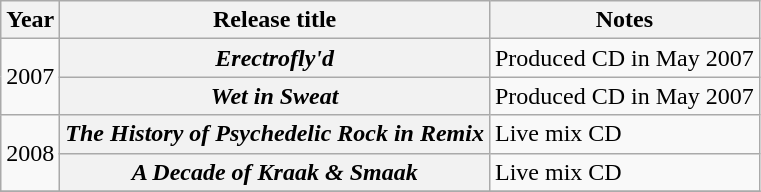<table class="wikitable plainrowheaders" style="text-align:center;">
<tr>
<th>Year</th>
<th>Release title</th>
<th>Notes</th>
</tr>
<tr>
<td rowspan="2">2007</td>
<th scope="row"><em>Erectrofly'd</em></th>
<td align=left>Produced CD in May 2007</td>
</tr>
<tr>
<th scope="row"><em>Wet in Sweat</em></th>
<td align=left>Produced CD in May 2007</td>
</tr>
<tr>
<td rowspan="2">2008</td>
<th scope="row"><em> The History of Psychedelic Rock in Remix</em></th>
<td align=left>Live mix CD</td>
</tr>
<tr>
<th scope="row"><em> A Decade of Kraak & Smaak</em></th>
<td align=left>Live mix CD</td>
</tr>
<tr>
</tr>
</table>
